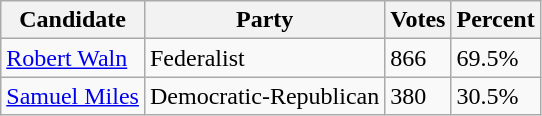<table class=wikitable>
<tr>
<th>Candidate</th>
<th>Party</th>
<th>Votes</th>
<th>Percent</th>
</tr>
<tr>
<td><a href='#'>Robert Waln</a></td>
<td>Federalist</td>
<td>866</td>
<td>69.5%</td>
</tr>
<tr>
<td><a href='#'>Samuel Miles</a></td>
<td>Democratic-Republican</td>
<td>380</td>
<td>30.5%</td>
</tr>
</table>
